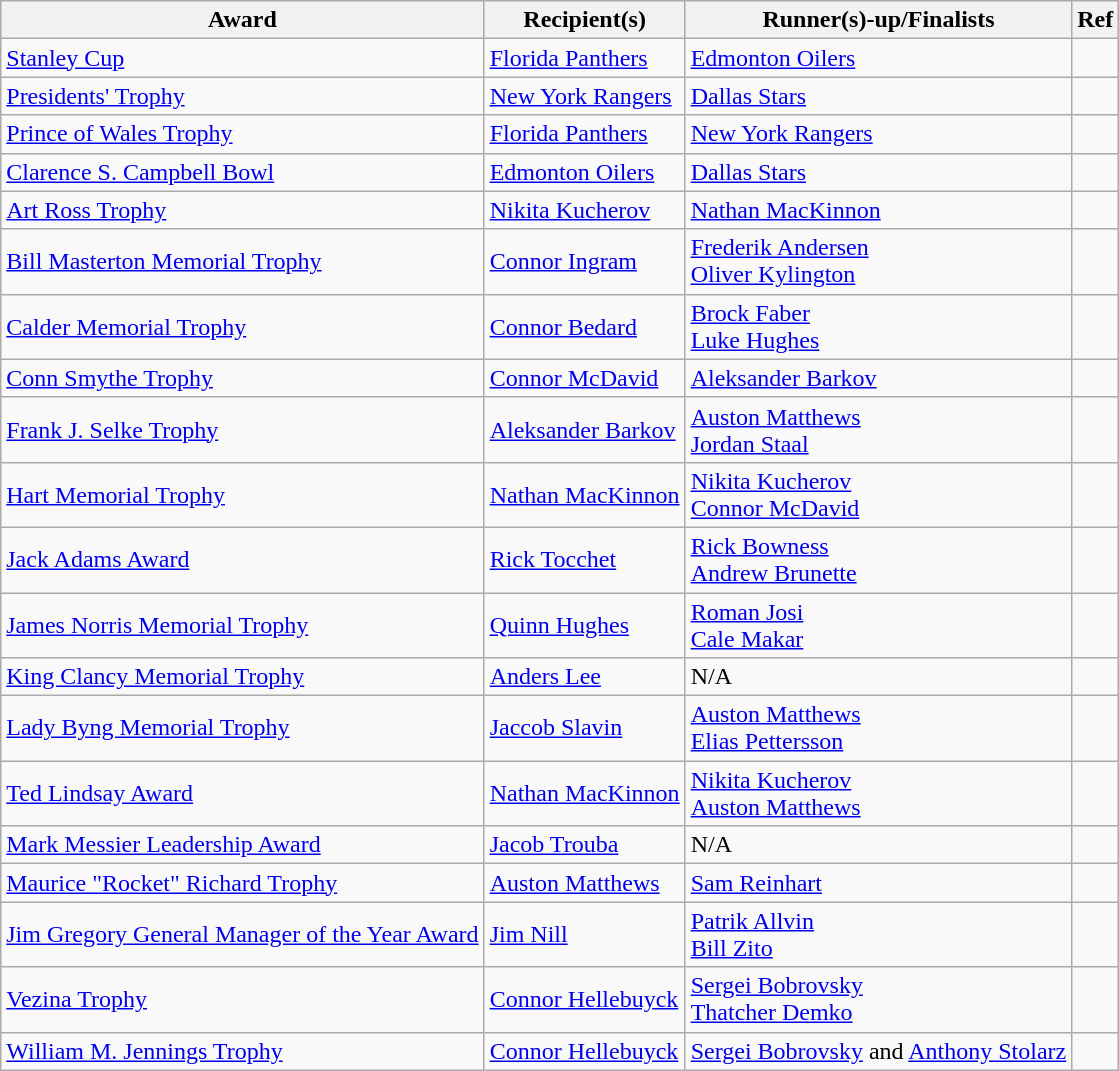<table class="wikitable">
<tr>
<th>Award</th>
<th>Recipient(s)</th>
<th>Runner(s)-up/Finalists</th>
<th>Ref</th>
</tr>
<tr>
<td><a href='#'>Stanley Cup</a></td>
<td><a href='#'>Florida Panthers</a></td>
<td><a href='#'>Edmonton Oilers</a></td>
<td></td>
</tr>
<tr>
<td><a href='#'>Presidents' Trophy</a><br></td>
<td><a href='#'>New York Rangers</a></td>
<td><a href='#'>Dallas Stars</a></td>
<td></td>
</tr>
<tr>
<td><a href='#'>Prince of Wales Trophy</a><br></td>
<td><a href='#'>Florida Panthers</a></td>
<td><a href='#'>New York Rangers</a></td>
<td></td>
</tr>
<tr>
<td><a href='#'>Clarence S. Campbell Bowl</a><br></td>
<td><a href='#'>Edmonton Oilers</a></td>
<td><a href='#'>Dallas Stars</a></td>
<td></td>
</tr>
<tr>
<td><a href='#'>Art Ross Trophy</a><br></td>
<td><a href='#'>Nikita Kucherov</a> </td>
<td><a href='#'>Nathan MacKinnon</a> </td>
<td></td>
</tr>
<tr>
<td><a href='#'>Bill Masterton Memorial Trophy</a><br></td>
<td><a href='#'>Connor Ingram</a> </td>
<td><a href='#'>Frederik Andersen</a> <br><a href='#'>Oliver Kylington</a> </td>
<td></td>
</tr>
<tr>
<td><a href='#'>Calder Memorial Trophy</a><br></td>
<td><a href='#'>Connor Bedard</a> </td>
<td><a href='#'>Brock Faber</a> <br><a href='#'>Luke Hughes</a> </td>
<td></td>
</tr>
<tr>
<td><a href='#'>Conn Smythe Trophy</a><br></td>
<td><a href='#'>Connor McDavid</a> </td>
<td><a href='#'>Aleksander Barkov</a> </td>
<td></td>
</tr>
<tr>
<td><a href='#'>Frank J. Selke Trophy</a><br></td>
<td><a href='#'>Aleksander Barkov</a> </td>
<td><a href='#'>Auston Matthews</a> <br><a href='#'>Jordan Staal</a> </td>
<td></td>
</tr>
<tr>
<td><a href='#'>Hart Memorial Trophy</a><br></td>
<td><a href='#'>Nathan MacKinnon</a> </td>
<td><a href='#'>Nikita Kucherov</a> <br><a href='#'>Connor McDavid</a> </td>
<td></td>
</tr>
<tr>
<td><a href='#'>Jack Adams Award</a><br></td>
<td><a href='#'>Rick Tocchet</a> </td>
<td><a href='#'>Rick Bowness</a> <br><a href='#'>Andrew Brunette</a> </td>
<td></td>
</tr>
<tr>
<td><a href='#'>James Norris Memorial Trophy</a><br></td>
<td><a href='#'>Quinn Hughes</a> </td>
<td><a href='#'>Roman Josi</a> <br><a href='#'>Cale Makar</a> </td>
<td></td>
</tr>
<tr>
<td><a href='#'>King Clancy Memorial Trophy</a><br></td>
<td><a href='#'>Anders Lee</a> </td>
<td>N/A</td>
<td></td>
</tr>
<tr>
<td><a href='#'>Lady Byng Memorial Trophy</a><br></td>
<td><a href='#'>Jaccob Slavin</a> </td>
<td><a href='#'>Auston Matthews</a> <br><a href='#'>Elias Pettersson</a> </td>
<td></td>
</tr>
<tr>
<td><a href='#'>Ted Lindsay Award</a><br></td>
<td><a href='#'>Nathan MacKinnon</a> </td>
<td><a href='#'>Nikita Kucherov</a> <br><a href='#'>Auston Matthews</a> </td>
<td></td>
</tr>
<tr>
<td><a href='#'>Mark Messier Leadership Award</a><br></td>
<td><a href='#'>Jacob Trouba</a> </td>
<td>N/A</td>
<td></td>
</tr>
<tr>
<td><a href='#'>Maurice "Rocket" Richard Trophy</a><br></td>
<td><a href='#'>Auston Matthews</a> </td>
<td><a href='#'>Sam Reinhart</a> </td>
<td></td>
</tr>
<tr>
<td><a href='#'>Jim Gregory General Manager of the Year Award</a><br></td>
<td><a href='#'>Jim Nill</a> </td>
<td><a href='#'>Patrik Allvin</a> <br><a href='#'>Bill Zito</a> </td>
<td></td>
</tr>
<tr>
<td><a href='#'>Vezina Trophy</a><br></td>
<td><a href='#'>Connor Hellebuyck</a> </td>
<td><a href='#'>Sergei Bobrovsky</a> <br><a href='#'>Thatcher Demko</a> </td>
<td></td>
</tr>
<tr>
<td><a href='#'>William M. Jennings Trophy</a><br></td>
<td><a href='#'>Connor Hellebuyck</a> </td>
<td><a href='#'>Sergei Bobrovsky</a> and <a href='#'>Anthony Stolarz</a><br></td>
<td></td>
</tr>
</table>
